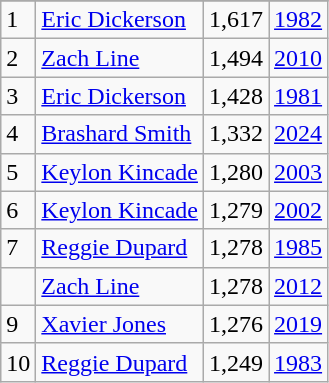<table class="wikitable">
<tr>
</tr>
<tr>
<td>1</td>
<td><a href='#'>Eric Dickerson</a></td>
<td>1,617</td>
<td><a href='#'>1982</a></td>
</tr>
<tr>
<td>2</td>
<td><a href='#'>Zach Line</a></td>
<td>1,494</td>
<td><a href='#'>2010</a></td>
</tr>
<tr>
<td>3</td>
<td><a href='#'>Eric Dickerson</a></td>
<td>1,428</td>
<td><a href='#'>1981</a></td>
</tr>
<tr>
<td>4</td>
<td><a href='#'>Brashard Smith</a></td>
<td>1,332</td>
<td><a href='#'>2024</a></td>
</tr>
<tr>
<td>5</td>
<td><a href='#'>Keylon Kincade</a></td>
<td>1,280</td>
<td><a href='#'>2003</a></td>
</tr>
<tr>
<td>6</td>
<td><a href='#'>Keylon Kincade</a></td>
<td>1,279</td>
<td><a href='#'>2002</a></td>
</tr>
<tr>
<td>7</td>
<td><a href='#'>Reggie Dupard</a></td>
<td>1,278</td>
<td><a href='#'>1985</a></td>
</tr>
<tr>
<td></td>
<td><a href='#'>Zach Line</a></td>
<td>1,278</td>
<td><a href='#'>2012</a></td>
</tr>
<tr>
<td>9</td>
<td><a href='#'>Xavier Jones</a></td>
<td>1,276</td>
<td><a href='#'>2019</a></td>
</tr>
<tr>
<td>10</td>
<td><a href='#'>Reggie Dupard</a></td>
<td>1,249</td>
<td><a href='#'>1983</a></td>
</tr>
</table>
